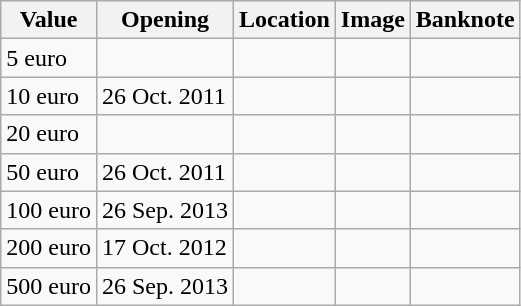<table class="wikitable sortable">
<tr>
<th>Value</th>
<th>Opening</th>
<th>Location</th>
<th>Image</th>
<th>Banknote</th>
</tr>
<tr>
<td>5 euro</td>
<td></td>
<td></td>
<td></td>
<td></td>
</tr>
<tr>
<td>10 euro</td>
<td>26 Oct. 2011</td>
<td></td>
<td></td>
<td></td>
</tr>
<tr>
<td>20 euro</td>
<td></td>
<td></td>
<td></td>
<td></td>
</tr>
<tr>
<td>50 euro</td>
<td>26 Oct. 2011</td>
<td></td>
<td></td>
<td></td>
</tr>
<tr>
<td>100 euro</td>
<td>26 Sep. 2013</td>
<td></td>
<td></td>
<td></td>
</tr>
<tr>
<td>200 euro</td>
<td>17 Oct. 2012</td>
<td></td>
<td></td>
<td></td>
</tr>
<tr>
<td>500 euro</td>
<td>26 Sep. 2013</td>
<td></td>
<td></td>
<td></td>
</tr>
</table>
